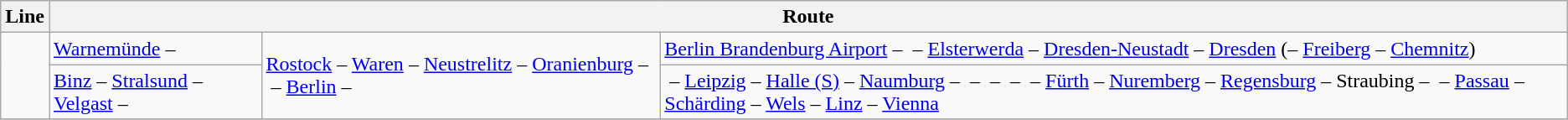<table class="wikitable">
<tr>
<th>Line</th>
<th colspan="3">Route</th>
</tr>
<tr>
<td rowspan="3"></td>
<td><a href='#'>Warnemünde</a> –</td>
<td rowspan="3"><a href='#'>Rostock</a> – <a href='#'>Waren</a> – <a href='#'>Neustrelitz</a> – <a href='#'>Oranienburg</a> –  – <a href='#'>Berlin</a> – </td>
<td rowspan="2"><a href='#'>Berlin Brandenburg Airport</a> –  – <a href='#'>Elsterwerda</a> – <a href='#'>Dresden-Neustadt</a> – <a href='#'>Dresden</a> (– <a href='#'>Freiberg</a> – <a href='#'>Chemnitz</a>)</td>
</tr>
<tr>
<td rowspan="2"><a href='#'>Binz</a> – <a href='#'>Stralsund</a> – <a href='#'>Velgast</a> –</td>
</tr>
<tr>
<td>  – <a href='#'>Leipzig</a> – <a href='#'>Halle (S)</a> – <a href='#'>Naumburg</a> –   –   –  –  – <a href='#'>Fürth</a> – <a href='#'>Nuremberg</a> – <a href='#'>Regensburg</a> – Straubing –  – <a href='#'>Passau</a> – <a href='#'>Schärding</a> – <a href='#'>Wels</a> – <a href='#'>Linz</a> –   <a href='#'>Vienna</a></td>
</tr>
<tr>
</tr>
</table>
